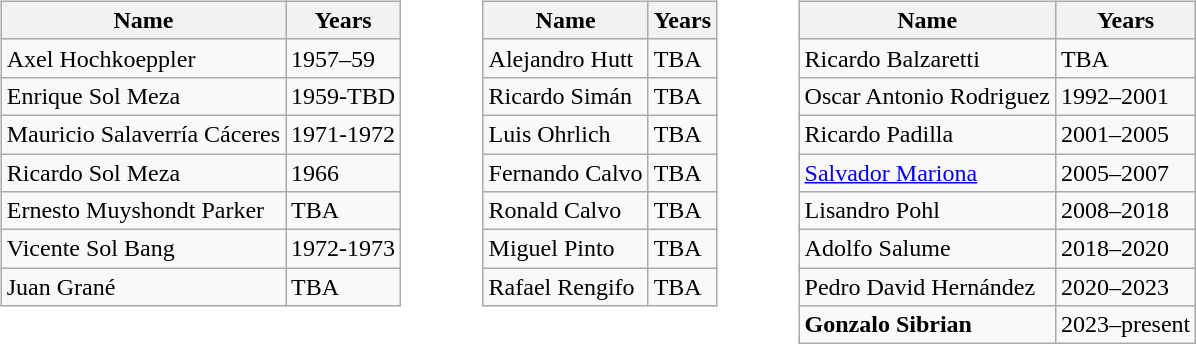<table>
<tr>
<td width="10"> </td>
<td valign="top"><br><table class="wikitable" style="text-align: center">
<tr>
<th>Name</th>
<th>Years</th>
</tr>
<tr>
<td align=left> Axel Hochkoeppler</td>
<td align=left>1957–59</td>
</tr>
<tr>
<td align=left> Enrique Sol Meza</td>
<td align=left>1959-TBD</td>
</tr>
<tr>
<td align=left> Mauricio Salaverría Cáceres</td>
<td align=left>1971-1972</td>
</tr>
<tr>
<td align=left> Ricardo Sol Meza</td>
<td align=left>1966</td>
</tr>
<tr>
<td align=left> Ernesto Muyshondt Parker</td>
<td align=left>TBA</td>
</tr>
<tr>
<td align=left> Vicente Sol Bang</td>
<td align=left>1972-1973</td>
</tr>
<tr>
<td align=left> Juan Grané</td>
<td align=left>TBA</td>
</tr>
</table>
</td>
<td width="30"> </td>
<td valign="top"><br><table class="wikitable" style="text-align: center">
<tr>
<th>Name</th>
<th>Years</th>
</tr>
<tr>
<td align=left> Alejandro Hutt</td>
<td align=left>TBA</td>
</tr>
<tr>
<td align=left> Ricardo Simán</td>
<td align=left>TBA</td>
</tr>
<tr>
<td align=left> Luis Ohrlich</td>
<td align=left>TBA</td>
</tr>
<tr>
<td align=left> Fernando Calvo</td>
<td align=left>TBA</td>
</tr>
<tr>
<td align=left> Ronald Calvo</td>
<td align=left>TBA</td>
</tr>
<tr>
<td align=left> Miguel Pinto</td>
<td align=left>TBA</td>
</tr>
<tr>
<td align=left> Rafael Rengifo</td>
<td align=left>TBA</td>
</tr>
</table>
</td>
<td width="30"> </td>
<td valign="top"><br><table class="wikitable" style="text-align: center">
<tr>
<th>Name</th>
<th>Years</th>
</tr>
<tr>
<td align=left> Ricardo Balzaretti</td>
<td align=left>TBA</td>
</tr>
<tr>
<td align=left> Oscar Antonio Rodriguez</td>
<td align=left>1992–2001</td>
</tr>
<tr>
<td align=left> Ricardo Padilla</td>
<td align=left>2001–2005</td>
</tr>
<tr>
<td align=left> <a href='#'>Salvador Mariona</a></td>
<td align=left>2005–2007</td>
</tr>
<tr>
<td align=left> Lisandro Pohl</td>
<td align=left>2008–2018</td>
</tr>
<tr>
<td align=left> Adolfo Salume</td>
<td align=left>2018–2020</td>
</tr>
<tr>
<td align=left> Pedro David Hernández</td>
<td align=left>2020–2023</td>
</tr>
<tr>
<td align=left> <strong>Gonzalo Sibrian</strong></td>
<td align=left>2023–present</td>
</tr>
</table>
</td>
</tr>
</table>
